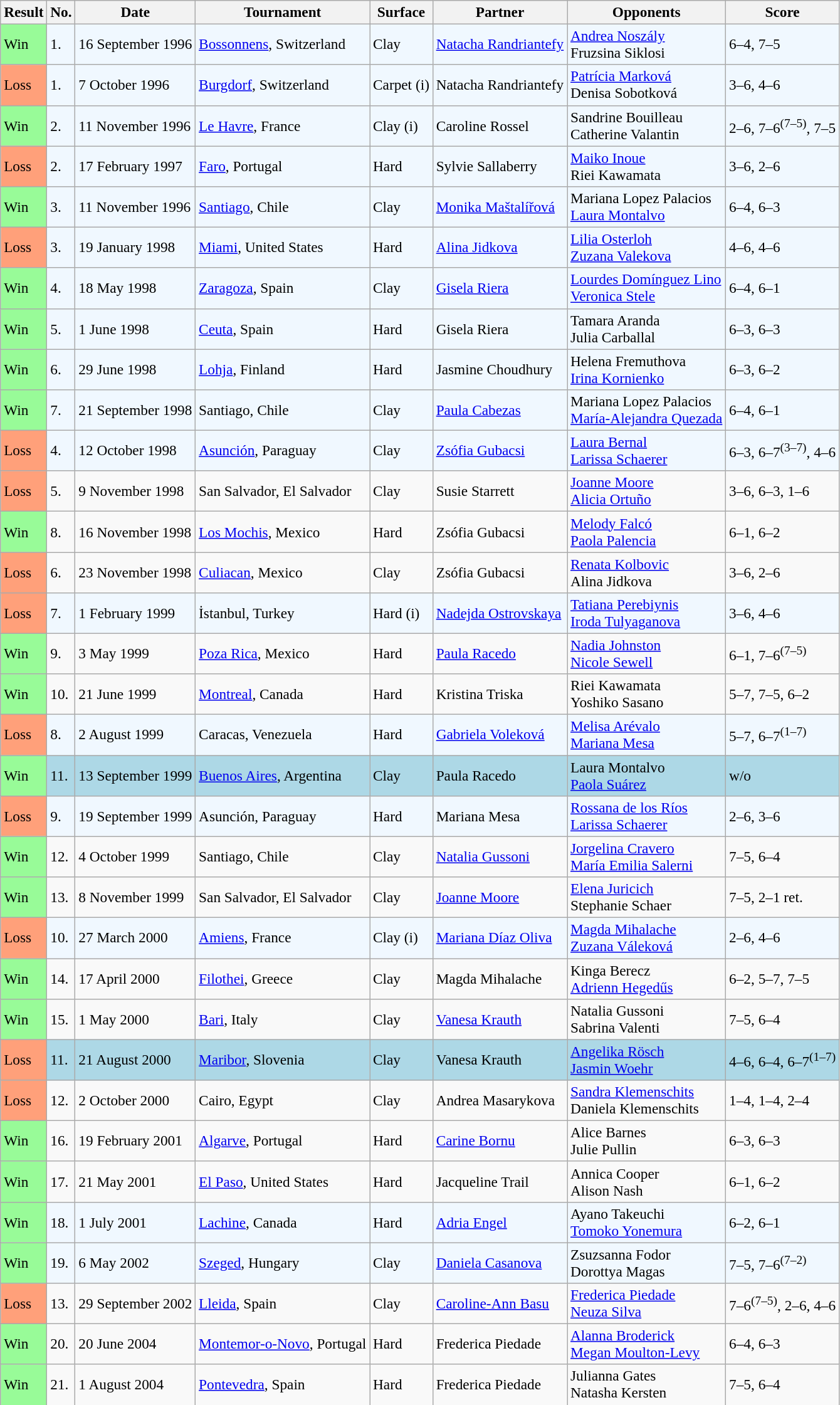<table class="sortable wikitable" style=font-size:97%>
<tr>
<th>Result</th>
<th>No.</th>
<th>Date</th>
<th>Tournament</th>
<th>Surface</th>
<th>Partner</th>
<th>Opponents</th>
<th>Score</th>
</tr>
<tr style="background:#f0f8ff;">
<td style="background:#98fb98;">Win</td>
<td>1.</td>
<td>16 September 1996</td>
<td><a href='#'>Bossonnens</a>, Switzerland</td>
<td>Clay</td>
<td> <a href='#'>Natacha Randriantefy</a></td>
<td> <a href='#'>Andrea Noszály</a> <br>  Fruzsina Siklosi</td>
<td>6–4, 7–5</td>
</tr>
<tr style="background:#f0f8ff;">
<td style="background:#ffa07a;">Loss</td>
<td>1.</td>
<td>7 October 1996</td>
<td><a href='#'>Burgdorf</a>, Switzerland</td>
<td>Carpet (i)</td>
<td> Natacha Randriantefy</td>
<td> <a href='#'>Patrícia Marková</a> <br>  Denisa Sobotková</td>
<td>3–6, 4–6</td>
</tr>
<tr style="background:#f0f8ff;">
<td style="background:#98fb98;">Win</td>
<td>2.</td>
<td>11 November 1996</td>
<td><a href='#'>Le Havre</a>, France</td>
<td>Clay (i)</td>
<td> Caroline Rossel</td>
<td> Sandrine Bouilleau <br>  Catherine Valantin</td>
<td>2–6, 7–6<sup>(7–5)</sup>, 7–5</td>
</tr>
<tr style="background:#f0f8ff;">
<td style="background:#ffa07a;">Loss</td>
<td>2.</td>
<td>17 February 1997</td>
<td><a href='#'>Faro</a>, Portugal</td>
<td>Hard</td>
<td> Sylvie Sallaberry</td>
<td> <a href='#'>Maiko Inoue</a> <br>  Riei Kawamata</td>
<td>3–6, 2–6</td>
</tr>
<tr style="background:#f0f8ff;">
<td style="background:#98fb98;">Win</td>
<td>3.</td>
<td>11 November 1996</td>
<td><a href='#'>Santiago</a>, Chile</td>
<td>Clay</td>
<td> <a href='#'>Monika Maštalířová</a></td>
<td> Mariana Lopez Palacios <br>  <a href='#'>Laura Montalvo</a></td>
<td>6–4, 6–3</td>
</tr>
<tr style="background:#f0f8ff;">
<td style="background:#ffa07a;">Loss</td>
<td>3.</td>
<td>19 January 1998</td>
<td><a href='#'>Miami</a>, United States</td>
<td>Hard</td>
<td> <a href='#'>Alina Jidkova</a></td>
<td> <a href='#'>Lilia Osterloh</a> <br>  <a href='#'>Zuzana Valekova</a></td>
<td>4–6, 4–6</td>
</tr>
<tr style="background:#f0f8ff;">
<td style="background:#98fb98;">Win</td>
<td>4.</td>
<td>18 May 1998</td>
<td><a href='#'>Zaragoza</a>, Spain</td>
<td>Clay</td>
<td> <a href='#'>Gisela Riera</a></td>
<td> <a href='#'>Lourdes Domínguez Lino</a> <br>  <a href='#'>Veronica Stele</a></td>
<td>6–4, 6–1</td>
</tr>
<tr style="background:#f0f8ff;">
<td style="background:#98fb98;">Win</td>
<td>5.</td>
<td>1 June 1998</td>
<td><a href='#'>Ceuta</a>, Spain</td>
<td>Hard</td>
<td> Gisela Riera</td>
<td> Tamara Aranda <br>  Julia Carballal</td>
<td>6–3, 6–3</td>
</tr>
<tr style="background:#f0f8ff;">
<td style="background:#98fb98;">Win</td>
<td>6.</td>
<td>29 June 1998</td>
<td><a href='#'>Lohja</a>, Finland</td>
<td>Hard</td>
<td> Jasmine Choudhury</td>
<td> Helena Fremuthova <br>  <a href='#'>Irina Kornienko</a></td>
<td>6–3, 6–2</td>
</tr>
<tr style="background:#f0f8ff;">
<td style="background:#98fb98;">Win</td>
<td>7.</td>
<td>21 September 1998</td>
<td>Santiago, Chile</td>
<td>Clay</td>
<td> <a href='#'>Paula Cabezas</a></td>
<td> Mariana Lopez Palacios <br>  <a href='#'>María-Alejandra Quezada</a></td>
<td>6–4, 6–1</td>
</tr>
<tr style="background:#f0f8ff;">
<td style="background:#ffa07a;">Loss</td>
<td>4.</td>
<td>12 October 1998</td>
<td><a href='#'>Asunción</a>, Paraguay</td>
<td>Clay</td>
<td> <a href='#'>Zsófia Gubacsi</a></td>
<td> <a href='#'>Laura Bernal</a> <br>  <a href='#'>Larissa Schaerer</a></td>
<td>6–3, 6–7<sup>(3–7)</sup>, 4–6</td>
</tr>
<tr>
<td style="background:#ffa07a;">Loss</td>
<td>5.</td>
<td>9 November 1998</td>
<td>San Salvador, El Salvador</td>
<td>Clay</td>
<td> Susie Starrett</td>
<td> <a href='#'>Joanne Moore</a> <br>  <a href='#'>Alicia Ortuño</a></td>
<td>3–6, 6–3, 1–6</td>
</tr>
<tr>
<td style="background:#98fb98;">Win</td>
<td>8.</td>
<td>16 November 1998</td>
<td><a href='#'>Los Mochis</a>, Mexico</td>
<td>Hard</td>
<td> Zsófia Gubacsi</td>
<td> <a href='#'>Melody Falcó</a> <br>  <a href='#'>Paola Palencia</a></td>
<td>6–1, 6–2</td>
</tr>
<tr>
<td style="background:#ffa07a;">Loss</td>
<td>6.</td>
<td>23 November 1998</td>
<td><a href='#'>Culiacan</a>, Mexico</td>
<td>Clay</td>
<td> Zsófia Gubacsi</td>
<td> <a href='#'>Renata Kolbovic</a> <br>  Alina Jidkova</td>
<td>3–6, 2–6</td>
</tr>
<tr style="background:#f0f8ff;">
<td style="background:#ffa07a;">Loss</td>
<td>7.</td>
<td>1 February 1999</td>
<td>İstanbul, Turkey</td>
<td>Hard (i)</td>
<td> <a href='#'>Nadejda Ostrovskaya</a></td>
<td> <a href='#'>Tatiana Perebiynis</a> <br>  <a href='#'>Iroda Tulyaganova</a></td>
<td>3–6, 4–6</td>
</tr>
<tr>
<td style="background:#98fb98;">Win</td>
<td>9.</td>
<td>3 May 1999</td>
<td><a href='#'>Poza Rica</a>, Mexico</td>
<td>Hard</td>
<td> <a href='#'>Paula Racedo</a></td>
<td> <a href='#'>Nadia Johnston</a> <br>  <a href='#'>Nicole Sewell</a></td>
<td>6–1, 7–6<sup>(7–5)</sup></td>
</tr>
<tr>
<td style="background:#98fb98;">Win</td>
<td>10.</td>
<td>21 June 1999</td>
<td><a href='#'>Montreal</a>, Canada</td>
<td>Hard</td>
<td> Kristina Triska</td>
<td> Riei Kawamata <br>  Yoshiko Sasano</td>
<td>5–7, 7–5, 6–2</td>
</tr>
<tr style="background:#f0f8ff;">
<td style="background:#ffa07a;">Loss</td>
<td>8.</td>
<td>2 August 1999</td>
<td>Caracas, Venezuela</td>
<td>Hard</td>
<td> <a href='#'>Gabriela Voleková</a></td>
<td> <a href='#'>Melisa Arévalo</a> <br>  <a href='#'>Mariana Mesa</a></td>
<td>5–7, 6–7<sup>(1–7)</sup></td>
</tr>
<tr style="background:lightblue;">
<td style="background:#98fb98;">Win</td>
<td>11.</td>
<td>13 September 1999</td>
<td><a href='#'>Buenos Aires</a>, Argentina</td>
<td>Clay</td>
<td> Paula Racedo</td>
<td> Laura Montalvo <br>  <a href='#'>Paola Suárez</a></td>
<td>w/o</td>
</tr>
<tr style="background:#f0f8ff;">
<td style="background:#ffa07a;">Loss</td>
<td>9.</td>
<td>19 September 1999</td>
<td>Asunción, Paraguay</td>
<td>Hard</td>
<td> Mariana Mesa</td>
<td> <a href='#'>Rossana de los Ríos</a> <br>  <a href='#'>Larissa Schaerer</a></td>
<td>2–6, 3–6</td>
</tr>
<tr>
<td style="background:#98fb98;">Win</td>
<td>12.</td>
<td>4 October 1999</td>
<td>Santiago, Chile</td>
<td>Clay</td>
<td> <a href='#'>Natalia Gussoni</a></td>
<td> <a href='#'>Jorgelina Cravero</a> <br>  <a href='#'>María Emilia Salerni</a></td>
<td>7–5, 6–4</td>
</tr>
<tr>
<td style="background:#98fb98;">Win</td>
<td>13.</td>
<td>8 November 1999</td>
<td>San Salvador, El Salvador</td>
<td>Clay</td>
<td> <a href='#'>Joanne Moore</a></td>
<td> <a href='#'>Elena Juricich</a> <br>  Stephanie Schaer</td>
<td>7–5, 2–1 ret.</td>
</tr>
<tr style="background:#f0f8ff;">
<td style="background:#ffa07a;">Loss</td>
<td>10.</td>
<td>27 March 2000</td>
<td><a href='#'>Amiens</a>, France</td>
<td>Clay (i)</td>
<td> <a href='#'>Mariana Díaz Oliva</a></td>
<td> <a href='#'>Magda Mihalache</a>  <br>  <a href='#'>Zuzana Váleková</a></td>
<td>2–6, 4–6</td>
</tr>
<tr>
<td style="background:#98fb98;">Win</td>
<td>14.</td>
<td>17 April 2000</td>
<td><a href='#'>Filothei</a>, Greece</td>
<td>Clay</td>
<td> Magda Mihalache</td>
<td> Kinga Berecz <br>  <a href='#'>Adrienn Hegedűs</a></td>
<td>6–2, 5–7, 7–5</td>
</tr>
<tr>
<td style="background:#98fb98;">Win</td>
<td>15.</td>
<td>1 May 2000</td>
<td><a href='#'>Bari</a>, Italy</td>
<td>Clay</td>
<td> <a href='#'>Vanesa Krauth</a></td>
<td> Natalia Gussoni <br>  Sabrina Valenti</td>
<td>7–5, 6–4</td>
</tr>
<tr style="background:lightblue;">
<td style="background:#ffa07a;">Loss</td>
<td>11.</td>
<td>21 August 2000</td>
<td><a href='#'>Maribor</a>, Slovenia</td>
<td>Clay</td>
<td> Vanesa Krauth</td>
<td> <a href='#'>Angelika Rösch</a> <br>  <a href='#'>Jasmin Woehr</a></td>
<td>4–6, 6–4, 6–7<sup>(1–7)</sup></td>
</tr>
<tr>
<td style="background:#ffa07a;">Loss</td>
<td>12.</td>
<td>2 October 2000</td>
<td>Cairo, Egypt</td>
<td>Clay</td>
<td> Andrea Masarykova</td>
<td> <a href='#'>Sandra Klemenschits</a> <br>  Daniela Klemenschits</td>
<td>1–4, 1–4, 2–4</td>
</tr>
<tr>
<td style="background:#98fb98;">Win</td>
<td>16.</td>
<td>19 February 2001</td>
<td><a href='#'>Algarve</a>, Portugal</td>
<td>Hard</td>
<td> <a href='#'>Carine Bornu</a></td>
<td> Alice Barnes <br>  Julie Pullin</td>
<td>6–3, 6–3</td>
</tr>
<tr>
<td style="background:#98fb98;">Win</td>
<td>17.</td>
<td>21 May 2001</td>
<td><a href='#'>El Paso</a>, United States</td>
<td>Hard</td>
<td> Jacqueline Trail</td>
<td> Annica Cooper <br>  Alison Nash</td>
<td>6–1, 6–2</td>
</tr>
<tr style="background:#f0f8ff;">
<td style="background:#98fb98;">Win</td>
<td>18.</td>
<td>1 July 2001</td>
<td><a href='#'>Lachine</a>, Canada</td>
<td>Hard</td>
<td> <a href='#'>Adria Engel</a></td>
<td> Ayano Takeuchi <br>  <a href='#'>Tomoko Yonemura</a></td>
<td>6–2, 6–1</td>
</tr>
<tr style="background:#f0f8ff;">
<td style="background:#98fb98;">Win</td>
<td>19.</td>
<td>6 May 2002</td>
<td><a href='#'>Szeged</a>, Hungary</td>
<td>Clay</td>
<td> <a href='#'>Daniela Casanova</a></td>
<td> Zsuzsanna Fodor <br>  Dorottya Magas</td>
<td>7–5, 7–6<sup>(7–2)</sup></td>
</tr>
<tr>
<td style="background:#ffa07a;">Loss</td>
<td>13.</td>
<td>29 September 2002</td>
<td><a href='#'>Lleida</a>, Spain</td>
<td>Clay</td>
<td> <a href='#'>Caroline-Ann Basu</a></td>
<td> <a href='#'>Frederica Piedade</a> <br>  <a href='#'>Neuza Silva</a></td>
<td>7–6<sup>(7–5)</sup>, 2–6, 4–6</td>
</tr>
<tr>
<td style="background:#98fb98;">Win</td>
<td>20.</td>
<td>20 June 2004</td>
<td><a href='#'>Montemor-o-Novo</a>, Portugal</td>
<td>Hard</td>
<td> Frederica Piedade</td>
<td> <a href='#'>Alanna Broderick</a> <br>  <a href='#'>Megan Moulton-Levy</a></td>
<td>6–4, 6–3</td>
</tr>
<tr>
<td style="background:#98fb98;">Win</td>
<td>21.</td>
<td>1 August 2004</td>
<td><a href='#'>Pontevedra</a>, Spain</td>
<td>Hard</td>
<td> Frederica Piedade</td>
<td> Julianna Gates <br>  Natasha Kersten</td>
<td>7–5, 6–4</td>
</tr>
</table>
